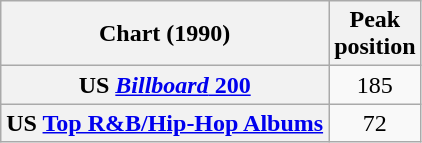<table class="wikitable sortable plainrowheaders">
<tr>
<th>Chart (1990)</th>
<th>Peak<br>position</th>
</tr>
<tr>
<th scope="row">US <a href='#'><em>Billboard</em> 200</a></th>
<td style="text-align:center;">185</td>
</tr>
<tr>
<th scope="row">US <a href='#'>Top R&B/Hip-Hop Albums</a></th>
<td style="text-align:center;">72</td>
</tr>
</table>
